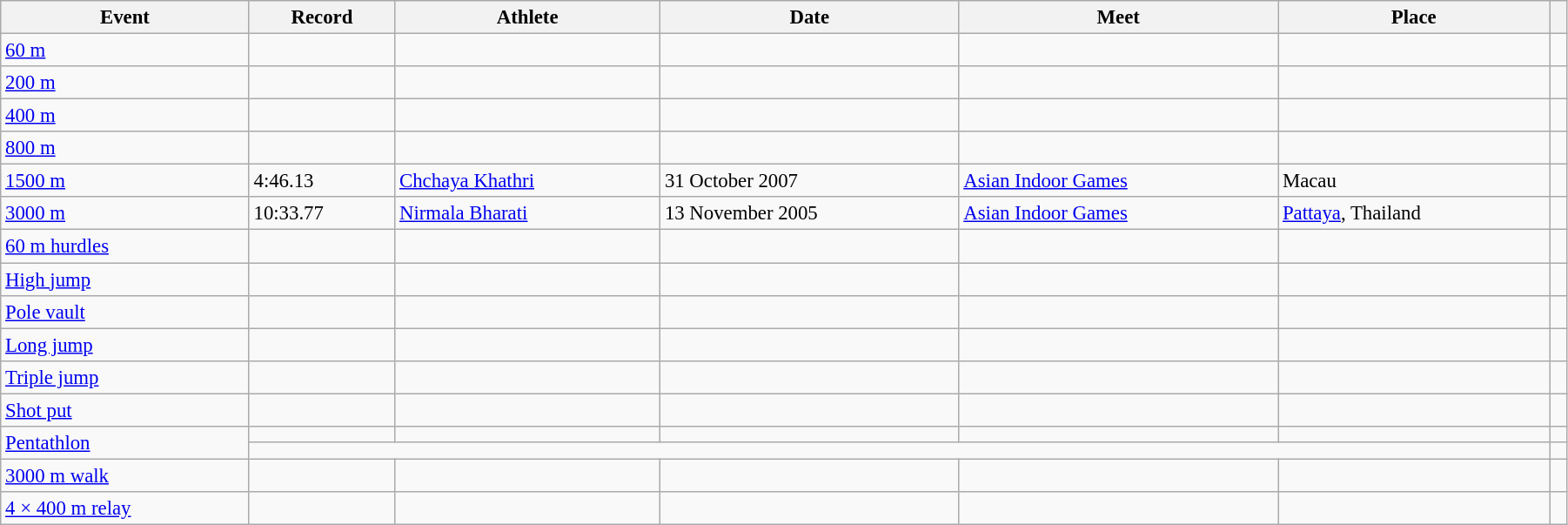<table class="wikitable" style="font-size:95%; width: 95%;">
<tr>
<th>Event</th>
<th>Record</th>
<th>Athlete</th>
<th>Date</th>
<th>Meet</th>
<th>Place</th>
<th></th>
</tr>
<tr>
<td><a href='#'>60 m</a></td>
<td></td>
<td></td>
<td></td>
<td></td>
<td></td>
<td></td>
</tr>
<tr>
<td><a href='#'>200 m</a></td>
<td></td>
<td></td>
<td></td>
<td></td>
<td></td>
<td></td>
</tr>
<tr>
<td><a href='#'>400 m</a></td>
<td></td>
<td></td>
<td></td>
<td></td>
<td></td>
<td></td>
</tr>
<tr>
<td><a href='#'>800 m</a></td>
<td></td>
<td></td>
<td></td>
<td></td>
<td></td>
<td></td>
</tr>
<tr>
<td><a href='#'>1500 m</a></td>
<td>4:46.13</td>
<td><a href='#'>Chchaya Khathri</a></td>
<td>31 October 2007</td>
<td><a href='#'>Asian Indoor Games</a></td>
<td>Macau</td>
<td></td>
</tr>
<tr>
<td><a href='#'>3000 m</a></td>
<td>10:33.77</td>
<td><a href='#'>Nirmala Bharati</a></td>
<td>13 November 2005</td>
<td><a href='#'>Asian Indoor Games</a></td>
<td><a href='#'>Pattaya</a>, Thailand</td>
<td></td>
</tr>
<tr>
<td><a href='#'>60 m hurdles</a></td>
<td></td>
<td></td>
<td></td>
<td></td>
<td></td>
<td></td>
</tr>
<tr>
<td><a href='#'>High jump</a></td>
<td></td>
<td></td>
<td></td>
<td></td>
<td></td>
<td></td>
</tr>
<tr>
<td><a href='#'>Pole vault</a></td>
<td></td>
<td></td>
<td></td>
<td></td>
<td></td>
<td></td>
</tr>
<tr>
<td><a href='#'>Long jump</a></td>
<td></td>
<td></td>
<td></td>
<td></td>
<td></td>
<td></td>
</tr>
<tr>
<td><a href='#'>Triple jump</a></td>
<td></td>
<td></td>
<td></td>
<td></td>
<td></td>
<td></td>
</tr>
<tr>
<td><a href='#'>Shot put</a></td>
<td></td>
<td></td>
<td></td>
<td></td>
<td></td>
<td></td>
</tr>
<tr>
<td rowspan=2><a href='#'>Pentathlon</a></td>
<td></td>
<td></td>
<td></td>
<td></td>
<td></td>
<td></td>
</tr>
<tr>
<td colspan=5></td>
<td></td>
</tr>
<tr>
<td><a href='#'>3000 m walk</a></td>
<td></td>
<td></td>
<td></td>
<td></td>
<td></td>
<td></td>
</tr>
<tr>
<td><a href='#'>4 × 400 m relay</a></td>
<td></td>
<td></td>
<td></td>
<td></td>
<td></td>
<td></td>
</tr>
</table>
